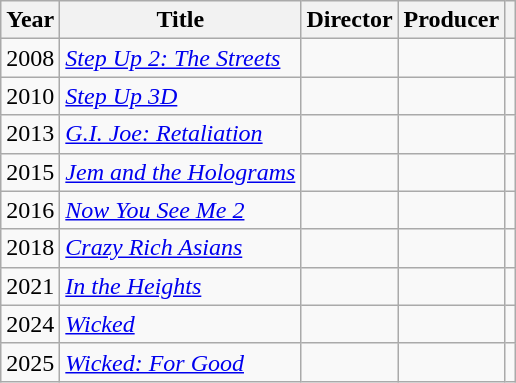<table class="wikitable plainrowheaders" id="filmography">
<tr>
<th>Year</th>
<th>Title</th>
<th>Director</th>
<th>Producer</th>
<th></th>
</tr>
<tr>
<td>2008</td>
<td><em><a href='#'>Step Up 2: The Streets</a></em></td>
<td></td>
<td></td>
<td></td>
</tr>
<tr>
<td>2010</td>
<td><em><a href='#'>Step Up 3D</a></em></td>
<td></td>
<td></td>
<td></td>
</tr>
<tr>
<td>2013</td>
<td><em><a href='#'>G.I. Joe: Retaliation</a></em></td>
<td></td>
<td></td>
<td></td>
</tr>
<tr>
<td>2015</td>
<td><em><a href='#'>Jem and the Holograms</a></em></td>
<td></td>
<td></td>
<td></td>
</tr>
<tr>
<td>2016</td>
<td><em><a href='#'>Now You See Me 2</a></em></td>
<td></td>
<td></td>
<td></td>
</tr>
<tr>
<td>2018</td>
<td><em><a href='#'>Crazy Rich Asians</a></em></td>
<td></td>
<td></td>
<td></td>
</tr>
<tr>
<td>2021</td>
<td><em><a href='#'>In the Heights</a></em></td>
<td></td>
<td></td>
<td></td>
</tr>
<tr>
<td>2024</td>
<td><em><a href='#'>Wicked</a></em></td>
<td></td>
<td></td>
<td></td>
</tr>
<tr>
<td>2025</td>
<td><em><a href='#'>Wicked: For Good</a></em></td>
<td></td>
<td></td>
<td></td>
</tr>
</table>
